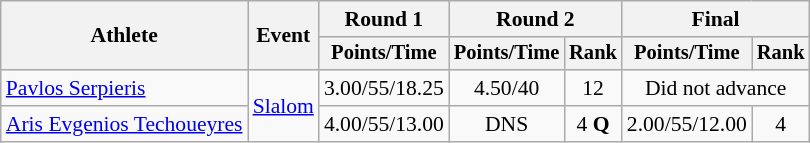<table class=wikitable style="font-size:90%">
<tr>
<th rowspan="2">Athlete</th>
<th rowspan="2">Event</th>
<th>Round 1</th>
<th colspan="2">Round 2</th>
<th colspan="2">Final</th>
</tr>
<tr style="font-size:95%">
<th>Points/Time</th>
<th>Points/Time</th>
<th>Rank</th>
<th>Points/Time</th>
<th>Rank</th>
</tr>
<tr align=center>
<td align=left><a href='#'>Pavlos Serpieris</a></td>
<td align=left rowspan=2><a href='#'>Slalom</a></td>
<td>3.00/55/18.25</td>
<td>4.50/40</td>
<td>12</td>
<td colspan=3>Did not advance</td>
</tr>
<tr align=center>
<td align=left><a href='#'>Aris Evgenios Techoueyres</a></td>
<td>4.00/55/13.00</td>
<td>DNS</td>
<td>4 <strong>Q</strong></td>
<td>2.00/55/12.00</td>
<td>4</td>
</tr>
</table>
